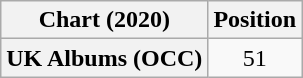<table class="wikitable plainrowheaders" style="text-align:center;">
<tr>
<th scope="col">Chart (2020)</th>
<th scope="col">Position</th>
</tr>
<tr>
<th scope="row">UK Albums (OCC)</th>
<td>51</td>
</tr>
</table>
